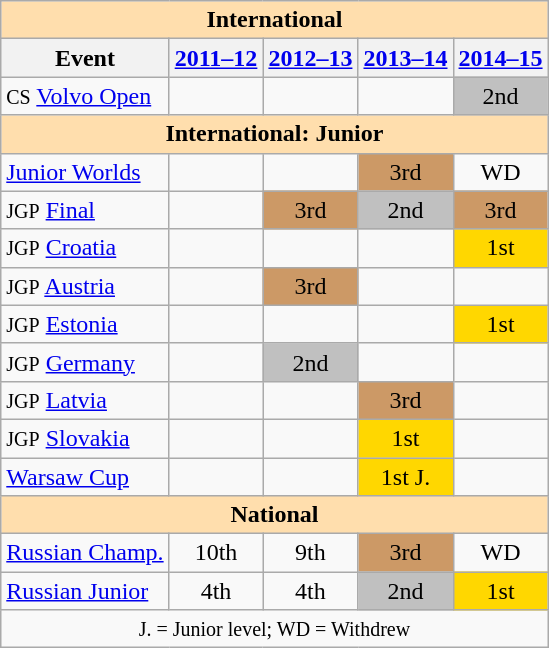<table class="wikitable" style="text-align:center">
<tr>
<th style="background-color: #ffdead; " colspan=5 align=center><strong>International</strong></th>
</tr>
<tr>
<th>Event</th>
<th><a href='#'>2011–12</a></th>
<th><a href='#'>2012–13</a></th>
<th><a href='#'>2013–14</a></th>
<th><a href='#'>2014–15</a></th>
</tr>
<tr>
<td align=left><small>CS</small> <a href='#'>Volvo Open</a></td>
<td></td>
<td></td>
<td></td>
<td bgcolor=silver>2nd</td>
</tr>
<tr>
<th style="background-color: #ffdead; " colspan=5 align=center><strong>International: Junior</strong></th>
</tr>
<tr>
<td align=left><a href='#'>Junior Worlds</a></td>
<td></td>
<td></td>
<td bgcolor=cc9966>3rd</td>
<td>WD</td>
</tr>
<tr>
<td align=left><small>JGP</small> <a href='#'>Final</a></td>
<td></td>
<td bgcolor=cc9966>3rd</td>
<td bgcolor=silver>2nd</td>
<td bgcolor=cc9966>3rd</td>
</tr>
<tr>
<td align=left><small>JGP</small> <a href='#'>Croatia</a></td>
<td></td>
<td></td>
<td></td>
<td bgcolor=gold>1st</td>
</tr>
<tr>
<td align=left><small>JGP</small> <a href='#'>Austria</a></td>
<td></td>
<td bgcolor=cc9966>3rd</td>
<td></td>
<td></td>
</tr>
<tr>
<td align=left><small>JGP</small> <a href='#'>Estonia</a></td>
<td></td>
<td></td>
<td></td>
<td bgcolor=gold>1st</td>
</tr>
<tr>
<td align=left><small>JGP</small> <a href='#'>Germany</a></td>
<td></td>
<td bgcolor=silver>2nd</td>
<td></td>
<td></td>
</tr>
<tr>
<td align=left><small>JGP</small> <a href='#'>Latvia</a></td>
<td></td>
<td></td>
<td bgcolor=cc9966>3rd</td>
<td></td>
</tr>
<tr>
<td align=left><small>JGP</small> <a href='#'>Slovakia</a></td>
<td></td>
<td></td>
<td bgcolor=gold>1st</td>
<td></td>
</tr>
<tr>
<td align=left><a href='#'>Warsaw Cup</a></td>
<td></td>
<td></td>
<td bgcolor=gold>1st J.</td>
<td></td>
</tr>
<tr>
<th style="background-color: #ffdead; " colspan=5 align=center><strong>National</strong></th>
</tr>
<tr>
<td align=left><a href='#'>Russian Champ.</a></td>
<td>10th</td>
<td>9th</td>
<td bgcolor=cc9966>3rd</td>
<td>WD</td>
</tr>
<tr>
<td align=left><a href='#'>Russian Junior</a></td>
<td>4th</td>
<td>4th</td>
<td bgcolor=silver>2nd</td>
<td bgcolor=gold>1st</td>
</tr>
<tr>
<td colspan=5 align=center><small> J. = Junior level; WD = Withdrew </small></td>
</tr>
</table>
